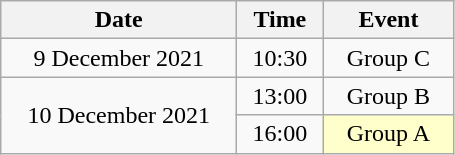<table class = "wikitable" style="text-align:center;">
<tr>
<th width=150>Date</th>
<th width=50>Time</th>
<th width=80>Event</th>
</tr>
<tr>
<td>9 December 2021</td>
<td>10:30</td>
<td>Group C</td>
</tr>
<tr>
<td rowspan=2>10 December 2021</td>
<td>13:00</td>
<td>Group B</td>
</tr>
<tr>
<td>16:00</td>
<td bgcolor=ffffcc>Group A</td>
</tr>
</table>
